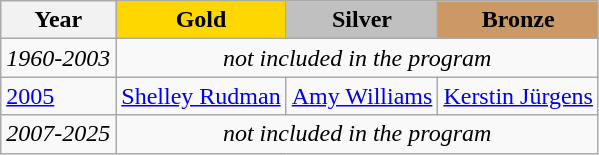<table class="wikitable">
<tr>
<th>Year</th>
<td align=center bgcolor=gold><strong>Gold</strong></td>
<td align=center bgcolor=silver><strong>Silver</strong></td>
<td align=center bgcolor=cc9966><strong>Bronze</strong></td>
</tr>
<tr>
<td><em>1960-2003</em></td>
<td colspan=3 align=center><em>not included in the program</em></td>
</tr>
<tr>
<td><a href='#'>2005</a></td>
<td> <a href='#'>Shelley Rudman</a></td>
<td> <a href='#'>Amy Williams</a></td>
<td> <a href='#'>Kerstin Jürgens</a></td>
</tr>
<tr>
<td><em>2007-2025</em></td>
<td colspan=3 align=center><em>not included in the program</em></td>
</tr>
</table>
